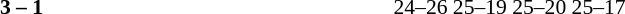<table>
<tr>
<th width=200></th>
<th width=80></th>
<th width=200></th>
<th width=220></th>
</tr>
<tr style=font-size:90%>
<td align=right><strong></strong></td>
<td align=center><strong>3 – 1</strong></td>
<td></td>
<td>24–26 25–19 25–20 25–17</td>
</tr>
</table>
